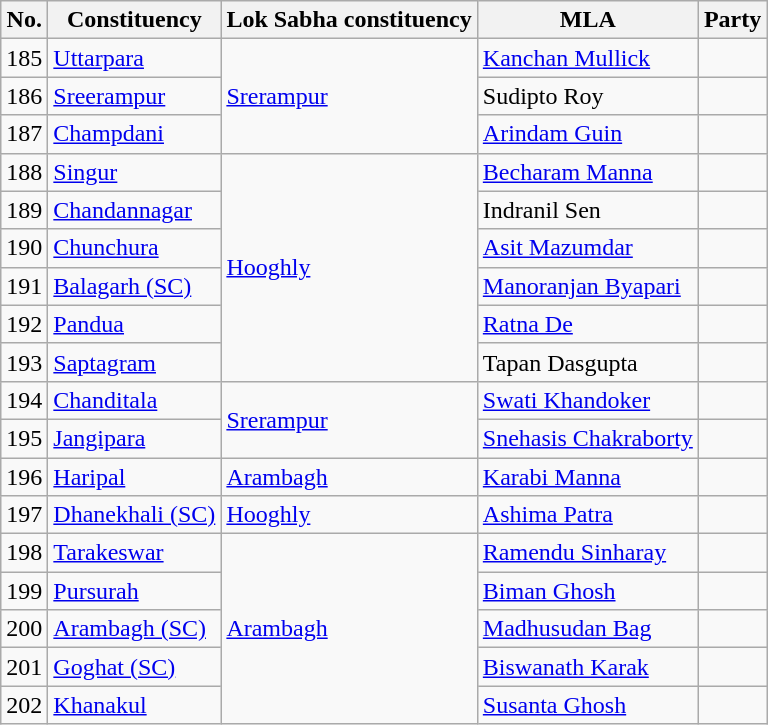<table class="wikitable">
<tr>
<th>No.</th>
<th>Constituency</th>
<th>Lok Sabha constituency</th>
<th>MLA</th>
<th colspan="2">Party</th>
</tr>
<tr>
<td>185</td>
<td><a href='#'>Uttarpara</a></td>
<td rowspan="3"><a href='#'>Srerampur</a></td>
<td><a href='#'>Kanchan Mullick</a></td>
<td></td>
</tr>
<tr>
<td>186</td>
<td><a href='#'>Sreerampur</a></td>
<td>Sudipto Roy</td>
<td></td>
</tr>
<tr>
<td>187</td>
<td><a href='#'>Champdani</a></td>
<td><a href='#'>Arindam Guin</a></td>
<td></td>
</tr>
<tr>
<td>188</td>
<td><a href='#'>Singur</a></td>
<td rowspan="6"><a href='#'>Hooghly</a></td>
<td><a href='#'>Becharam Manna</a></td>
<td></td>
</tr>
<tr>
<td>189</td>
<td><a href='#'>Chandannagar</a></td>
<td>Indranil Sen</td>
<td></td>
</tr>
<tr>
<td>190</td>
<td><a href='#'>Chunchura</a></td>
<td><a href='#'>Asit Mazumdar</a></td>
<td></td>
</tr>
<tr>
<td>191</td>
<td><a href='#'>Balagarh (SC)</a></td>
<td><a href='#'>Manoranjan Byapari</a></td>
<td></td>
</tr>
<tr>
<td>192</td>
<td><a href='#'>Pandua</a></td>
<td><a href='#'>Ratna De</a></td>
<td></td>
</tr>
<tr>
<td>193</td>
<td><a href='#'>Saptagram</a></td>
<td>Tapan Dasgupta</td>
<td></td>
</tr>
<tr>
<td>194</td>
<td><a href='#'>Chanditala</a></td>
<td rowspan="2"><a href='#'>Srerampur</a></td>
<td><a href='#'>Swati Khandoker</a></td>
<td></td>
</tr>
<tr>
<td>195</td>
<td><a href='#'>Jangipara</a></td>
<td><a href='#'>Snehasis Chakraborty</a></td>
<td></td>
</tr>
<tr>
<td>196</td>
<td><a href='#'>Haripal</a></td>
<td><a href='#'>Arambagh</a></td>
<td><a href='#'>Karabi Manna</a></td>
<td></td>
</tr>
<tr>
<td>197</td>
<td><a href='#'>Dhanekhali (SC)</a></td>
<td><a href='#'>Hooghly</a></td>
<td><a href='#'>Ashima Patra</a></td>
<td></td>
</tr>
<tr>
<td>198</td>
<td><a href='#'>Tarakeswar</a></td>
<td rowspan="5"><a href='#'>Arambagh</a></td>
<td><a href='#'>Ramendu Sinharay</a></td>
<td></td>
</tr>
<tr>
<td>199</td>
<td><a href='#'>Pursurah</a></td>
<td><a href='#'>Biman Ghosh</a></td>
<td></td>
</tr>
<tr>
<td>200</td>
<td><a href='#'>Arambagh (SC)</a></td>
<td><a href='#'>Madhusudan Bag</a></td>
<td></td>
</tr>
<tr>
<td>201</td>
<td><a href='#'>Goghat (SC)</a></td>
<td><a href='#'>Biswanath Karak</a></td>
<td></td>
</tr>
<tr>
<td>202</td>
<td><a href='#'>Khanakul</a></td>
<td><a href='#'>Susanta Ghosh</a></td>
<td></td>
</tr>
</table>
